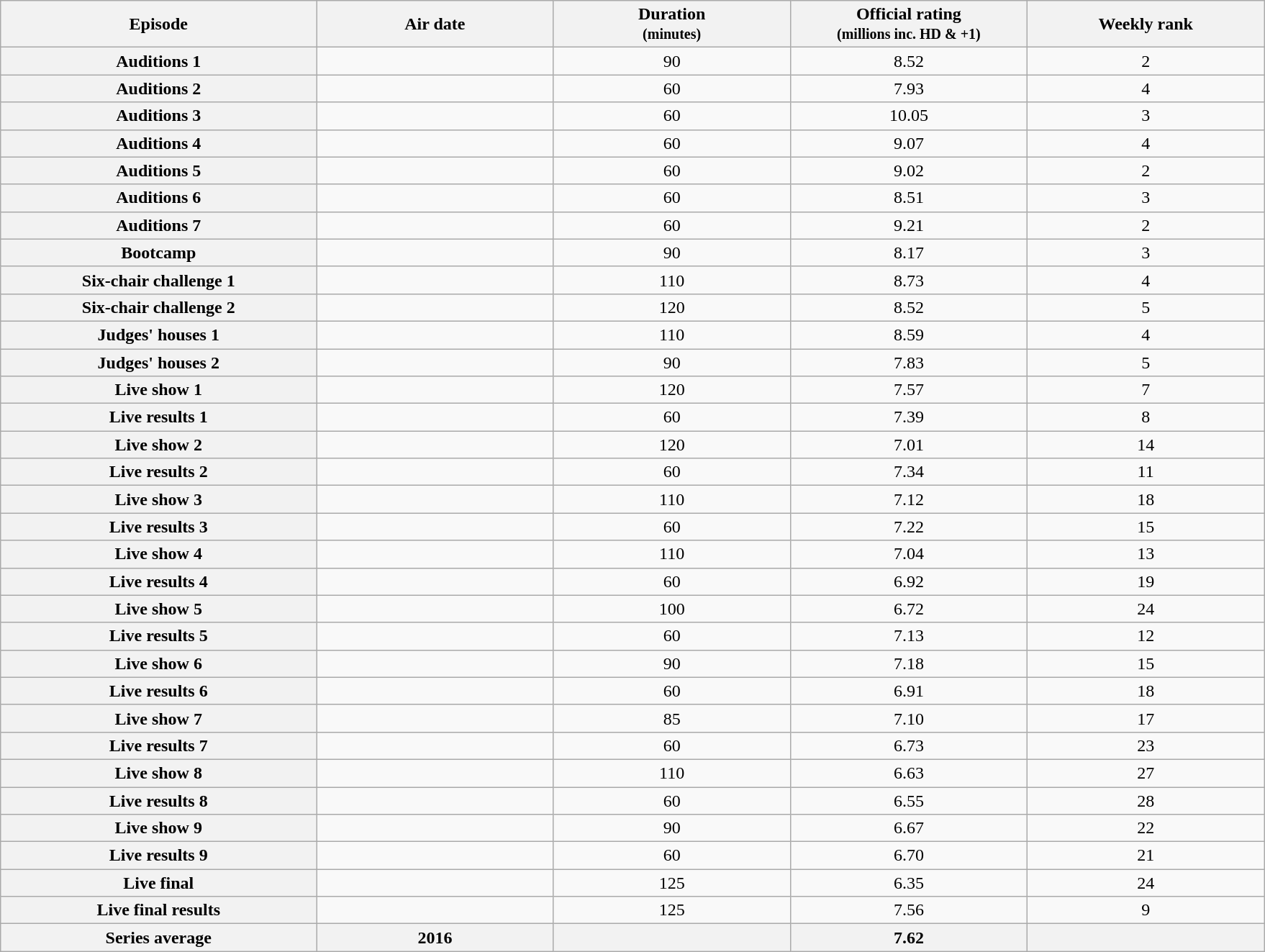<table class="wikitable sortable" style="text-align:center">
<tr>
<th scope="col" style="width:16%">Episode</th>
<th scope="col" style="width:12%">Air date</th>
<th scope="col" style="width:12%">Duration<br><small>(minutes)</small></th>
<th scope="col" style="width:12%">Official rating<br><small>(millions inc. HD & +1)</small></th>
<th scope="col" style="width:12%">Weekly rank</th>
</tr>
<tr>
<th scope="row">Auditions 1</th>
<td></td>
<td>90</td>
<td>8.52</td>
<td>2</td>
</tr>
<tr>
<th scope="row">Auditions 2</th>
<td></td>
<td>60</td>
<td>7.93</td>
<td>4</td>
</tr>
<tr>
<th scope="row">Auditions 3</th>
<td></td>
<td>60</td>
<td>10.05</td>
<td>3</td>
</tr>
<tr>
<th scope="row">Auditions 4</th>
<td></td>
<td>60</td>
<td>9.07</td>
<td>4</td>
</tr>
<tr>
<th scope="row">Auditions 5</th>
<td></td>
<td>60</td>
<td>9.02</td>
<td>2</td>
</tr>
<tr>
<th scope="row">Auditions 6</th>
<td></td>
<td>60</td>
<td>8.51</td>
<td>3</td>
</tr>
<tr>
<th scope="row">Auditions 7</th>
<td></td>
<td>60</td>
<td>9.21</td>
<td>2</td>
</tr>
<tr>
<th scope="row">Bootcamp</th>
<td></td>
<td>90</td>
<td>8.17</td>
<td>3</td>
</tr>
<tr>
<th scope="row">Six-chair challenge 1</th>
<td></td>
<td>110</td>
<td>8.73</td>
<td>4</td>
</tr>
<tr>
<th scope="row">Six-chair challenge 2</th>
<td></td>
<td>120</td>
<td>8.52</td>
<td>5</td>
</tr>
<tr>
<th scope="row">Judges' houses 1</th>
<td></td>
<td>110</td>
<td>8.59</td>
<td>4</td>
</tr>
<tr>
<th scope="row">Judges' houses 2</th>
<td></td>
<td>90</td>
<td>7.83</td>
<td>5</td>
</tr>
<tr>
<th scope="row">Live show 1</th>
<td></td>
<td>120</td>
<td>7.57</td>
<td>7</td>
</tr>
<tr>
<th scope="row">Live results 1</th>
<td></td>
<td>60</td>
<td>7.39</td>
<td>8</td>
</tr>
<tr>
<th scope="row">Live show 2</th>
<td></td>
<td>120</td>
<td>7.01</td>
<td>14</td>
</tr>
<tr>
<th scope="row">Live results 2</th>
<td></td>
<td>60</td>
<td>7.34</td>
<td>11</td>
</tr>
<tr>
<th scope="row">Live show 3</th>
<td></td>
<td>110</td>
<td>7.12</td>
<td>18</td>
</tr>
<tr>
<th scope="row">Live results 3</th>
<td></td>
<td>60</td>
<td>7.22</td>
<td>15</td>
</tr>
<tr>
<th scope="row">Live show 4</th>
<td></td>
<td>110</td>
<td>7.04</td>
<td>13</td>
</tr>
<tr>
<th scope="row">Live results 4</th>
<td></td>
<td>60</td>
<td>6.92</td>
<td>19</td>
</tr>
<tr>
<th scope="row">Live show 5</th>
<td></td>
<td>100</td>
<td>6.72</td>
<td>24</td>
</tr>
<tr>
<th scope="row">Live results 5</th>
<td></td>
<td>60</td>
<td>7.13</td>
<td>12</td>
</tr>
<tr>
<th scope="row">Live show 6</th>
<td></td>
<td>90</td>
<td>7.18</td>
<td>15</td>
</tr>
<tr>
<th scope="row">Live results 6</th>
<td></td>
<td>60</td>
<td>6.91</td>
<td>18</td>
</tr>
<tr>
<th scope="row">Live show 7</th>
<td></td>
<td>85</td>
<td>7.10</td>
<td>17</td>
</tr>
<tr>
<th scope="row">Live results 7</th>
<td></td>
<td>60</td>
<td>6.73</td>
<td>23</td>
</tr>
<tr>
<th scope="row">Live show 8</th>
<td></td>
<td>110</td>
<td>6.63</td>
<td>27</td>
</tr>
<tr>
<th scope="row">Live results 8</th>
<td></td>
<td>60</td>
<td>6.55</td>
<td>28</td>
</tr>
<tr>
<th scope="row">Live show 9</th>
<td></td>
<td>90</td>
<td>6.67</td>
<td>22</td>
</tr>
<tr>
<th scope="row">Live results 9</th>
<td></td>
<td>60</td>
<td>6.70</td>
<td>21</td>
</tr>
<tr>
<th scope="row">Live final</th>
<td></td>
<td>125</td>
<td>6.35</td>
<td>24</td>
</tr>
<tr>
<th scope="row">Live final results</th>
<td></td>
<td>125</td>
<td>7.56</td>
<td>9</td>
</tr>
<tr>
<th>Series average</th>
<th>2016</th>
<th></th>
<th>7.62</th>
<th></th>
</tr>
</table>
